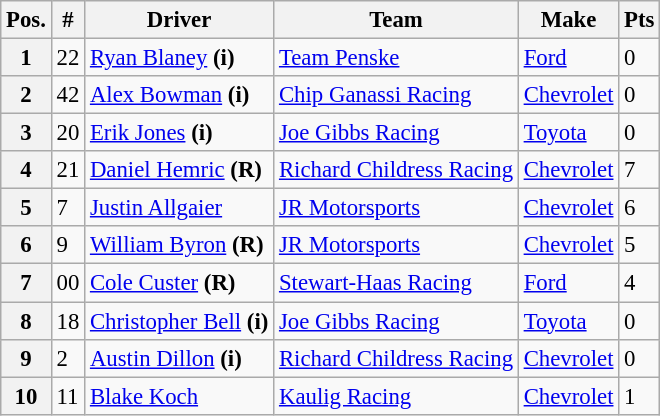<table class="wikitable" style="font-size:95%">
<tr>
<th>Pos.</th>
<th>#</th>
<th>Driver</th>
<th>Team</th>
<th>Make</th>
<th>Pts</th>
</tr>
<tr>
<th>1</th>
<td>22</td>
<td><a href='#'>Ryan Blaney</a> <strong>(i)</strong></td>
<td><a href='#'>Team Penske</a></td>
<td><a href='#'>Ford</a></td>
<td>0</td>
</tr>
<tr>
<th>2</th>
<td>42</td>
<td><a href='#'>Alex Bowman</a> <strong>(i)</strong></td>
<td><a href='#'>Chip Ganassi Racing</a></td>
<td><a href='#'>Chevrolet</a></td>
<td>0</td>
</tr>
<tr>
<th>3</th>
<td>20</td>
<td><a href='#'>Erik Jones</a> <strong>(i)</strong></td>
<td><a href='#'>Joe Gibbs Racing</a></td>
<td><a href='#'>Toyota</a></td>
<td>0</td>
</tr>
<tr>
<th>4</th>
<td>21</td>
<td><a href='#'>Daniel Hemric</a> <strong>(R)</strong></td>
<td><a href='#'>Richard Childress Racing</a></td>
<td><a href='#'>Chevrolet</a></td>
<td>7</td>
</tr>
<tr>
<th>5</th>
<td>7</td>
<td><a href='#'>Justin Allgaier</a></td>
<td><a href='#'>JR Motorsports</a></td>
<td><a href='#'>Chevrolet</a></td>
<td>6</td>
</tr>
<tr>
<th>6</th>
<td>9</td>
<td><a href='#'>William Byron</a> <strong>(R)</strong></td>
<td><a href='#'>JR Motorsports</a></td>
<td><a href='#'>Chevrolet</a></td>
<td>5</td>
</tr>
<tr>
<th>7</th>
<td>00</td>
<td><a href='#'>Cole Custer</a> <strong>(R)</strong></td>
<td><a href='#'>Stewart-Haas Racing</a></td>
<td><a href='#'>Ford</a></td>
<td>4</td>
</tr>
<tr>
<th>8</th>
<td>18</td>
<td><a href='#'>Christopher Bell</a> <strong>(i)</strong></td>
<td><a href='#'>Joe Gibbs Racing</a></td>
<td><a href='#'>Toyota</a></td>
<td>0</td>
</tr>
<tr>
<th>9</th>
<td>2</td>
<td><a href='#'>Austin Dillon</a> <strong>(i)</strong></td>
<td><a href='#'>Richard Childress Racing</a></td>
<td><a href='#'>Chevrolet</a></td>
<td>0</td>
</tr>
<tr>
<th>10</th>
<td>11</td>
<td><a href='#'>Blake Koch</a></td>
<td><a href='#'>Kaulig Racing</a></td>
<td><a href='#'>Chevrolet</a></td>
<td>1</td>
</tr>
</table>
